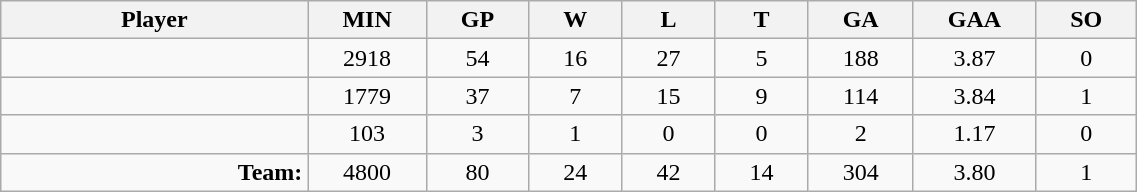<table class="wikitable sortable" width="60%">
<tr>
<th bgcolor="#DDDDFF" width="10%">Player</th>
<th width="3%" bgcolor="#DDDDFF" title="Minutes played">MIN</th>
<th width="3%" bgcolor="#DDDDFF" title="Games played in">GP</th>
<th width="3%" bgcolor="#DDDDFF" title="Games played in">W</th>
<th width="3%" bgcolor="#DDDDFF"title="Games played in">L</th>
<th width="3%" bgcolor="#DDDDFF" title="Ties">T</th>
<th width="3%" bgcolor="#DDDDFF" title="Goals against">GA</th>
<th width="3%" bgcolor="#DDDDFF" title="Goals against average">GAA</th>
<th width="3%" bgcolor="#DDDDFF"title="Shut-outs">SO</th>
</tr>
<tr align="center">
<td align="right"></td>
<td>2918</td>
<td>54</td>
<td>16</td>
<td>27</td>
<td>5</td>
<td>188</td>
<td>3.87</td>
<td>0</td>
</tr>
<tr align="center">
<td align="right"></td>
<td>1779</td>
<td>37</td>
<td>7</td>
<td>15</td>
<td>9</td>
<td>114</td>
<td>3.84</td>
<td>1</td>
</tr>
<tr align="center">
<td align="right"></td>
<td>103</td>
<td>3</td>
<td>1</td>
<td>0</td>
<td>0</td>
<td>2</td>
<td>1.17</td>
<td>0</td>
</tr>
<tr align="center">
<td align="right"><strong>Team:</strong></td>
<td>4800</td>
<td>80</td>
<td>24</td>
<td>42</td>
<td>14</td>
<td>304</td>
<td>3.80</td>
<td>1</td>
</tr>
</table>
